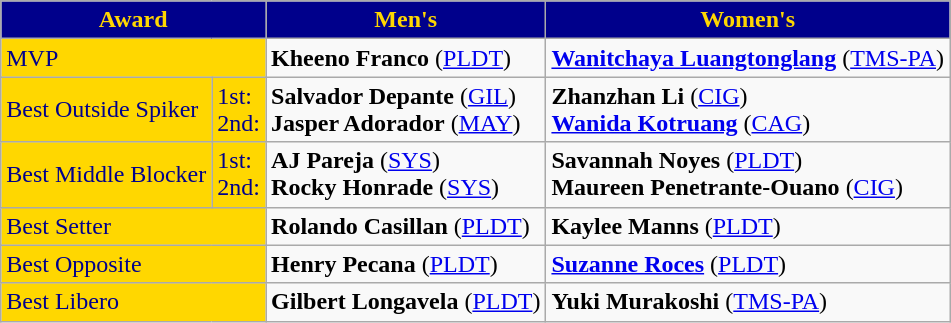<table class="wikitable">
<tr>
<th style="background:#00008B; color:#FFD700;" colspan="2">Award</th>
<th style="background:#00008B; color:#FFD700;">Men's</th>
<th style="background:#00008B; color:#FFD700;">Women's</th>
</tr>
<tr>
<td style="background:#FFD700; color:#00008B;" colspan="2">MVP</td>
<td> <strong>Kheeno Franco</strong> (<a href='#'>PLDT</a>)</td>
<td> <strong><a href='#'>Wanitchaya Luangtonglang</a></strong> (<a href='#'>TMS-PA</a>)</td>
</tr>
<tr>
<td style="background:#FFD700; color:#00008B;">Best Outside Spiker</td>
<td style="background:#FFD700; color:#00008B;">1st:<br>2nd:</td>
<td> <strong>Salvador Depante</strong> (<a href='#'>GIL</a>)<br> <strong>Jasper Adorador</strong> (<a href='#'>MAY</a>)</td>
<td> <strong>Zhanzhan Li</strong> (<a href='#'>CIG</a>)<br> <strong><a href='#'>Wanida Kotruang</a></strong> (<a href='#'>CAG</a>)</td>
</tr>
<tr>
<td style="background:#FFD700; color:#00008B;">Best Middle Blocker</td>
<td style="background:#FFD700; color:#00008B;">1st:<br>2nd:</td>
<td> <strong>AJ Pareja</strong> (<a href='#'>SYS</a>)<br> <strong>Rocky Honrade</strong> (<a href='#'>SYS</a>)</td>
<td> <strong>Savannah Noyes</strong> (<a href='#'>PLDT</a>)<br> <strong>Maureen Penetrante-Ouano</strong> (<a href='#'>CIG</a>)</td>
</tr>
<tr>
<td style="background:#FFD700; color:#00008B;" colspan="2">Best Setter</td>
<td> <strong>Rolando Casillan</strong> (<a href='#'>PLDT</a>)</td>
<td> <strong>Kaylee Manns</strong> (<a href='#'>PLDT</a>)</td>
</tr>
<tr>
<td style="background:#FFD700; color:#00008B;" colspan="2">Best Opposite</td>
<td> <strong>Henry Pecana</strong> (<a href='#'>PLDT</a>)</td>
<td> <strong><a href='#'>Suzanne Roces</a></strong> (<a href='#'>PLDT</a>)</td>
</tr>
<tr>
<td style="background:#FFD700; color:#00008B;" colspan="2">Best Libero</td>
<td> <strong>Gilbert Longavela</strong> (<a href='#'>PLDT</a>)</td>
<td> <strong>Yuki Murakoshi</strong> (<a href='#'>TMS-PA</a>)</td>
</tr>
</table>
